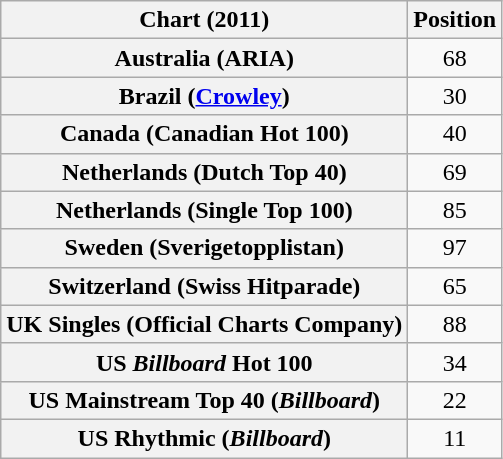<table class="wikitable plainrowheaders sortable" style="text-align:center">
<tr>
<th scope="col">Chart (2011)</th>
<th scope="col">Position</th>
</tr>
<tr>
<th scope="row">Australia (ARIA)</th>
<td>68</td>
</tr>
<tr>
<th scope="row">Brazil (<a href='#'>Crowley</a>)</th>
<td>30</td>
</tr>
<tr>
<th scope="row">Canada (Canadian Hot 100)</th>
<td>40</td>
</tr>
<tr>
<th scope="row">Netherlands (Dutch Top 40)</th>
<td>69</td>
</tr>
<tr>
<th scope="row">Netherlands (Single Top 100)</th>
<td>85</td>
</tr>
<tr>
<th scope="row">Sweden (Sverigetopplistan)</th>
<td>97</td>
</tr>
<tr>
<th scope="row">Switzerland (Swiss Hitparade)</th>
<td>65</td>
</tr>
<tr>
<th scope="row">UK Singles (Official Charts Company)</th>
<td>88</td>
</tr>
<tr>
<th scope="row">US <em>Billboard</em> Hot 100</th>
<td>34</td>
</tr>
<tr>
<th scope="row">US Mainstream Top 40 (<em>Billboard</em>)</th>
<td>22</td>
</tr>
<tr>
<th scope="row">US Rhythmic (<em>Billboard</em>)</th>
<td>11</td>
</tr>
</table>
